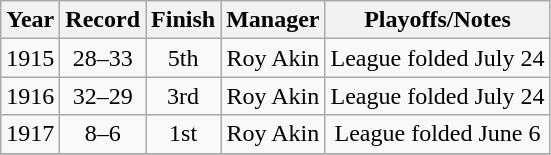<table class="wikitable" style="text-align:center">
<tr>
<th>Year</th>
<th>Record</th>
<th>Finish</th>
<th>Manager</th>
<th>Playoffs/Notes</th>
</tr>
<tr>
<td>1915</td>
<td>28–33</td>
<td>5th</td>
<td>Roy Akin</td>
<td>League folded July 24</td>
</tr>
<tr>
<td>1916</td>
<td>32–29</td>
<td>3rd</td>
<td>Roy Akin</td>
<td>League folded July 24</td>
</tr>
<tr>
<td>1917</td>
<td>8–6</td>
<td>1st</td>
<td>Roy Akin</td>
<td>League folded June 6</td>
</tr>
<tr>
</tr>
</table>
